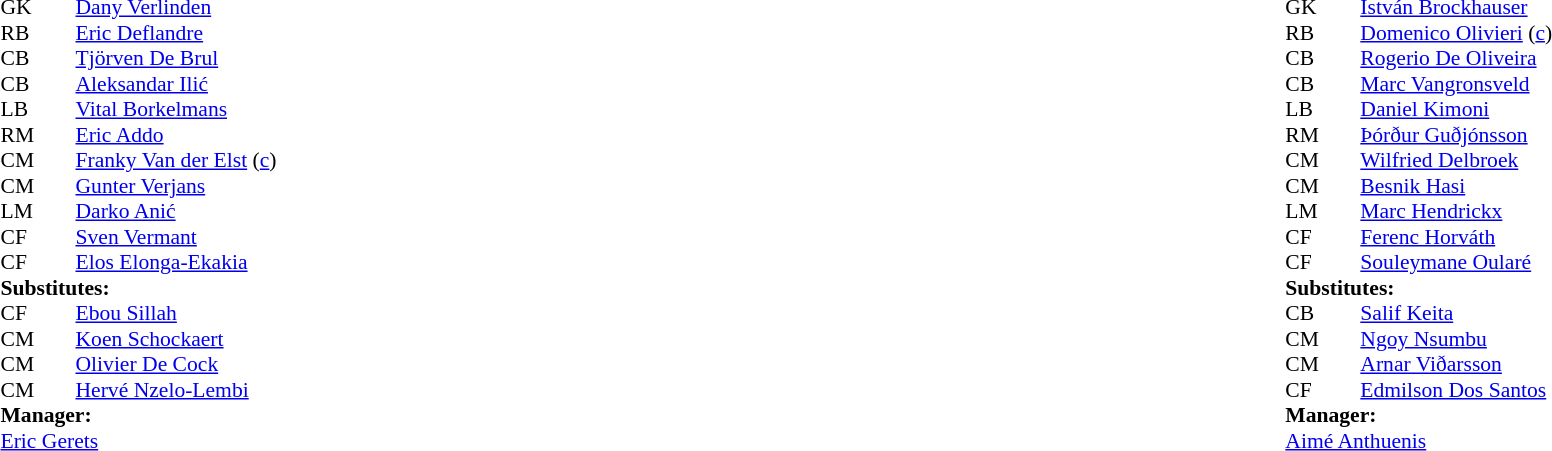<table style="width:100%">
<tr>
<td style="vertical-align:top; width:50%"><br><table style="font-size: 90%" cellspacing="0" cellpadding="0">
<tr>
<th width=25></th>
<th width=25></th>
</tr>
<tr>
<td>GK</td>
<td></td>
<td> <a href='#'>Dany Verlinden</a></td>
</tr>
<tr>
<td>RB</td>
<td></td>
<td> <a href='#'>Eric Deflandre</a></td>
</tr>
<tr>
<td>CB</td>
<td></td>
<td> <a href='#'>Tjörven De Brul</a></td>
<td></td>
<td></td>
</tr>
<tr>
<td>CB</td>
<td></td>
<td> <a href='#'>Aleksandar Ilić</a></td>
</tr>
<tr>
<td>LB</td>
<td></td>
<td> <a href='#'>Vital Borkelmans</a></td>
</tr>
<tr>
<td>RM</td>
<td></td>
<td> <a href='#'>Eric Addo</a></td>
</tr>
<tr>
<td>CM</td>
<td></td>
<td> <a href='#'>Franky Van der Elst</a> (<a href='#'>c</a>)</td>
<td></td>
<td></td>
</tr>
<tr>
<td>CM</td>
<td></td>
<td> <a href='#'>Gunter Verjans</a></td>
<td></td>
<td></td>
</tr>
<tr>
<td>LM</td>
<td></td>
<td> <a href='#'>Darko Anić</a></td>
<td></td>
<td></td>
</tr>
<tr>
<td>CF</td>
<td></td>
<td> <a href='#'>Sven Vermant</a></td>
<td></td>
</tr>
<tr>
<td>CF</td>
<td></td>
<td> <a href='#'>Elos Elonga-Ekakia</a></td>
<td></td>
</tr>
<tr>
<td colspan=3><strong>Substitutes:</strong></td>
</tr>
<tr>
<td>CF</td>
<td></td>
<td> <a href='#'>Ebou Sillah</a></td>
<td></td>
<td></td>
</tr>
<tr>
<td>CM</td>
<td></td>
<td> <a href='#'>Koen Schockaert</a></td>
<td></td>
<td></td>
</tr>
<tr>
<td>CM</td>
<td></td>
<td> <a href='#'>Olivier De Cock</a></td>
<td></td>
<td></td>
</tr>
<tr>
<td>CM</td>
<td></td>
<td> <a href='#'>Hervé Nzelo-Lembi</a></td>
<td></td>
<td></td>
</tr>
<tr>
<td colspan=3><strong>Manager:</strong></td>
</tr>
<tr>
<td colspan=4> <a href='#'>Eric Gerets</a></td>
</tr>
</table>
</td>
<td style="vertical-align:top"></td>
<td style="vertical-align:top; width:50%"><br><table cellspacing="0" cellpadding="0" style="font-size:90%; margin:auto">
<tr>
<th width=25></th>
<th width=25></th>
</tr>
<tr>
<td>GK</td>
<td></td>
<td> <a href='#'>István Brockhauser</a></td>
</tr>
<tr>
<td>RB</td>
<td></td>
<td> <a href='#'>Domenico Olivieri</a> (<a href='#'>c</a>)</td>
<td></td>
<td></td>
</tr>
<tr>
<td>CB</td>
<td></td>
<td> <a href='#'>Rogerio De Oliveira</a></td>
<td></td>
<td></td>
</tr>
<tr>
<td>CB</td>
<td></td>
<td> <a href='#'>Marc Vangronsveld</a></td>
<td></td>
</tr>
<tr>
<td>LB</td>
<td></td>
<td> <a href='#'>Daniel Kimoni</a></td>
</tr>
<tr>
<td>RM</td>
<td></td>
<td> <a href='#'>Þórður Guðjónsson</a></td>
<td></td>
<td></td>
</tr>
<tr>
<td>CM</td>
<td></td>
<td> <a href='#'>Wilfried Delbroek</a></td>
<td></td>
</tr>
<tr>
<td>CM</td>
<td></td>
<td> <a href='#'>Besnik Hasi</a></td>
<td></td>
<td></td>
</tr>
<tr>
<td>LM</td>
<td></td>
<td> <a href='#'>Marc Hendrickx</a></td>
</tr>
<tr>
<td>CF</td>
<td></td>
<td> <a href='#'>Ferenc Horváth</a></td>
<td></td>
<td></td>
</tr>
<tr>
<td>CF</td>
<td></td>
<td> <a href='#'>Souleymane Oularé</a></td>
</tr>
<tr>
<td colspan=3><strong>Substitutes:</strong></td>
</tr>
<tr>
<td>CB</td>
<td></td>
<td> <a href='#'>Salif Keita</a></td>
<td></td>
<td></td>
</tr>
<tr>
<td>CM</td>
<td></td>
<td> <a href='#'>Ngoy Nsumbu</a></td>
<td></td>
<td></td>
</tr>
<tr>
<td>CM</td>
<td></td>
<td> <a href='#'>Arnar Viðarsson</a></td>
<td></td>
<td></td>
</tr>
<tr>
<td>CF</td>
<td></td>
<td> <a href='#'>Edmilson Dos Santos</a></td>
<td></td>
<td></td>
</tr>
<tr>
<td colspan=3><strong>Manager:</strong></td>
</tr>
<tr>
<td colspan=4> <a href='#'>Aimé Anthuenis</a></td>
</tr>
</table>
</td>
</tr>
</table>
